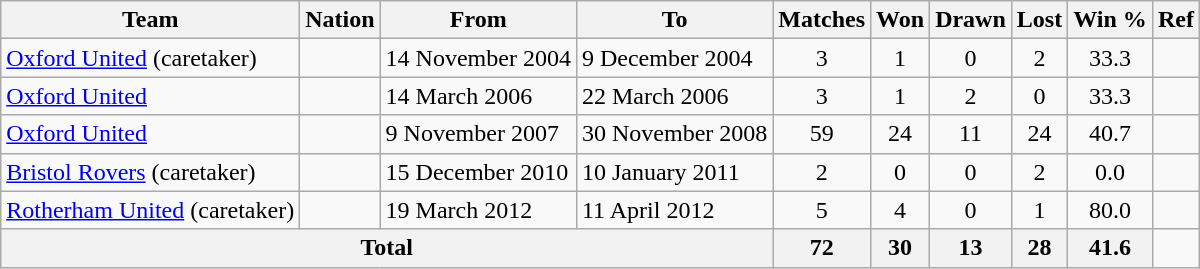<table class="wikitable" style="text-align: center">
<tr>
<th>Team</th>
<th>Nation</th>
<th>From</th>
<th class="unsortable">To</th>
<th>Matches</th>
<th>Won</th>
<th>Drawn</th>
<th>Lost</th>
<th>Win %</th>
<th>Ref</th>
</tr>
<tr>
<td align=left><a href='#'>Oxford United</a> (caretaker)</td>
<td></td>
<td align=left>14 November 2004</td>
<td align=left>9 December 2004</td>
<td>3</td>
<td>1</td>
<td>0</td>
<td>2</td>
<td>33.3</td>
<td></td>
</tr>
<tr>
<td align=left><a href='#'>Oxford United</a></td>
<td></td>
<td align=left>14 March 2006</td>
<td align=left>22 March 2006</td>
<td>3</td>
<td>1</td>
<td>2</td>
<td>0</td>
<td>33.3</td>
<td></td>
</tr>
<tr>
<td align=left><a href='#'>Oxford United</a></td>
<td></td>
<td align=left>9 November 2007</td>
<td align=left>30 November 2008</td>
<td>59</td>
<td>24</td>
<td>11</td>
<td>24</td>
<td>40.7</td>
<td></td>
</tr>
<tr>
<td align=left><a href='#'>Bristol Rovers</a> (caretaker)</td>
<td></td>
<td align=left>15 December 2010</td>
<td align=left>10 January 2011</td>
<td>2</td>
<td>0</td>
<td>0</td>
<td>2</td>
<td>0.0</td>
<td></td>
</tr>
<tr>
<td align=left><a href='#'>Rotherham United</a> (caretaker)</td>
<td></td>
<td align=left>19 March 2012</td>
<td align=left>11 April 2012</td>
<td>5</td>
<td>4</td>
<td>0</td>
<td>1</td>
<td>80.0</td>
<td></td>
</tr>
<tr>
<th colspan="4">Total</th>
<th>72</th>
<th>30</th>
<th>13</th>
<th>28</th>
<th>41.6</th>
</tr>
</table>
